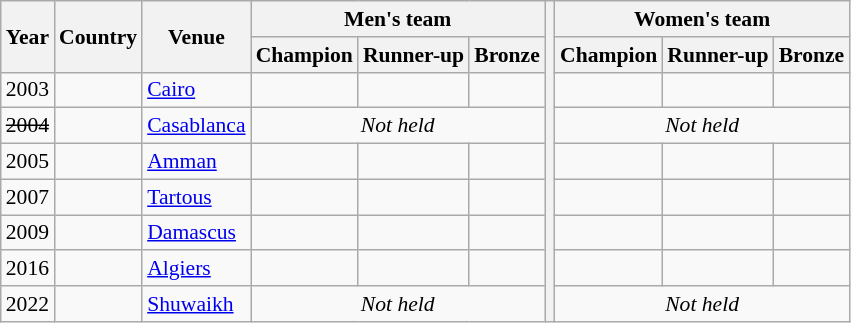<table class="wikitable" style="font-size:90%">
<tr>
<th rowspan="2">Year</th>
<th rowspan="2">Country</th>
<th rowspan="2">Venue</th>
<th colspan="3">Men's team</th>
<th rowspan="9"></th>
<th colspan="3">Women's team</th>
</tr>
<tr>
<th>Champion</th>
<th>Runner-up</th>
<th>Bronze</th>
<th>Champion</th>
<th>Runner-up</th>
<th>Bronze</th>
</tr>
<tr>
<td>2003</td>
<td></td>
<td><a href='#'>Cairo</a></td>
<td></td>
<td></td>
<td></td>
<td></td>
<td></td>
<td></td>
</tr>
<tr>
<td><s>2004</s></td>
<td></td>
<td><a href='#'>Casablanca</a></td>
<td colspan="3" align="center"><em>Not held</em></td>
<td colspan="3" align="center"><em>Not held</em></td>
</tr>
<tr>
<td>2005</td>
<td></td>
<td><a href='#'>Amman</a></td>
<td></td>
<td></td>
<td></td>
<td></td>
<td></td>
<td></td>
</tr>
<tr>
<td>2007</td>
<td></td>
<td><a href='#'>Tartous</a></td>
<td></td>
<td></td>
<td></td>
<td></td>
<td></td>
<td></td>
</tr>
<tr>
<td>2009</td>
<td></td>
<td><a href='#'>Damascus</a></td>
<td></td>
<td></td>
<td></td>
<td></td>
<td></td>
<td></td>
</tr>
<tr>
<td>2016</td>
<td></td>
<td><a href='#'>Algiers</a></td>
<td></td>
<td></td>
<td></td>
<td></td>
<td></td>
<td></td>
</tr>
<tr>
<td>2022</td>
<td></td>
<td><a href='#'>Shuwaikh</a></td>
<td colspan="3" align="center"><em>Not held</em></td>
<td colspan="3" align="center"><em>Not held</em></td>
</tr>
</table>
